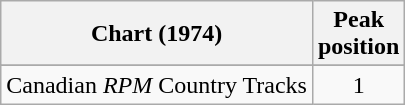<table class="wikitable sortable">
<tr>
<th align="left">Chart (1974)</th>
<th align="center">Peak<br>position</th>
</tr>
<tr>
</tr>
<tr>
<td align="left">Canadian <em>RPM</em> Country Tracks</td>
<td align="center">1</td>
</tr>
</table>
